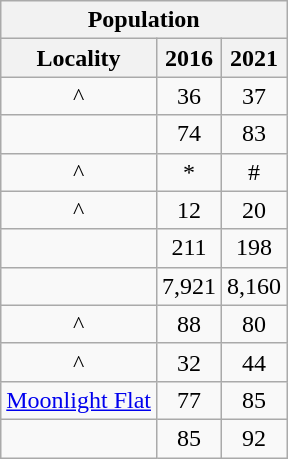<table class="wikitable" style="text-align:center;">
<tr>
<th colspan="3" style="text-align:center;  font-weight:bold">Population</th>
</tr>
<tr>
<th style="text-align:center; background:  font-weight:bold">Locality</th>
<th style="text-align:center; background:  font-weight:bold"><strong>2016</strong></th>
<th style="text-align:center; background:  font-weight:bold"><strong>2021</strong></th>
</tr>
<tr>
<td>^</td>
<td>36</td>
<td>37</td>
</tr>
<tr>
<td></td>
<td>74</td>
<td>83</td>
</tr>
<tr>
<td>^</td>
<td>*</td>
<td>#</td>
</tr>
<tr>
<td>^</td>
<td>12</td>
<td>20</td>
</tr>
<tr>
<td></td>
<td>211</td>
<td>198</td>
</tr>
<tr>
<td></td>
<td>7,921</td>
<td>8,160</td>
</tr>
<tr>
<td>^</td>
<td>88</td>
<td>80</td>
</tr>
<tr>
<td>^</td>
<td>32</td>
<td>44</td>
</tr>
<tr>
<td><a href='#'>Moonlight Flat</a></td>
<td>77</td>
<td>85</td>
</tr>
<tr>
<td></td>
<td>85</td>
<td>92</td>
</tr>
</table>
